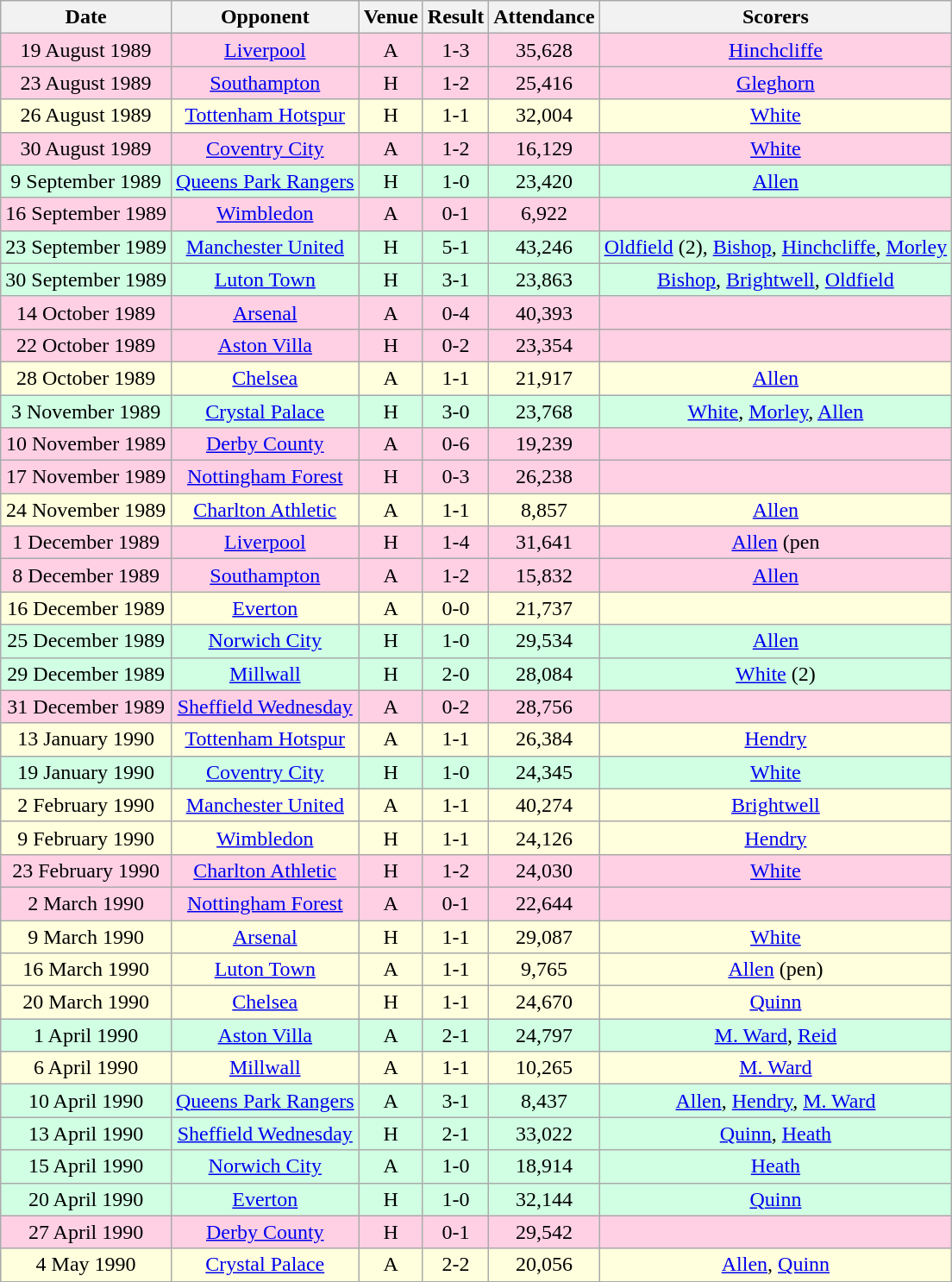<table class="wikitable sortable" style="font-size:100%; text-align:center">
<tr>
<th>Date</th>
<th>Opponent</th>
<th>Venue</th>
<th>Result</th>
<th>Attendance</th>
<th>Scorers</th>
</tr>
<tr style="background-color: #ffd0e3;">
<td>19 August 1989</td>
<td><a href='#'>Liverpool</a></td>
<td>A</td>
<td>1-3</td>
<td>35,628</td>
<td><a href='#'>Hinchcliffe</a></td>
</tr>
<tr style="background-color: #ffd0e3;">
<td>23 August 1989</td>
<td><a href='#'>Southampton</a></td>
<td>H</td>
<td>1-2</td>
<td>25,416</td>
<td><a href='#'>Gleghorn</a></td>
</tr>
<tr style="background-color: #ffffdd;">
<td>26 August 1989</td>
<td><a href='#'>Tottenham Hotspur</a></td>
<td>H</td>
<td>1-1</td>
<td>32,004</td>
<td><a href='#'>White</a></td>
</tr>
<tr style="background-color: #ffd0e3;">
<td>30 August 1989</td>
<td><a href='#'>Coventry City</a></td>
<td>A</td>
<td>1-2</td>
<td>16,129</td>
<td><a href='#'>White</a></td>
</tr>
<tr style="background-color: #d0ffe3;">
<td>9 September 1989</td>
<td><a href='#'>Queens Park Rangers</a></td>
<td>H</td>
<td>1-0</td>
<td>23,420</td>
<td><a href='#'>Allen</a></td>
</tr>
<tr style="background-color: #ffd0e3;">
<td>16 September 1989</td>
<td><a href='#'>Wimbledon</a></td>
<td>A</td>
<td>0-1</td>
<td>6,922</td>
<td></td>
</tr>
<tr style="background-color: #d0ffe3;">
<td>23 September 1989</td>
<td><a href='#'>Manchester United</a></td>
<td>H</td>
<td>5-1</td>
<td>43,246</td>
<td><a href='#'>Oldfield</a> (2), <a href='#'>Bishop</a>, <a href='#'>Hinchcliffe</a>, <a href='#'>Morley</a></td>
</tr>
<tr style="background-color: #d0ffe3;">
<td>30 September 1989</td>
<td><a href='#'>Luton Town</a></td>
<td>H</td>
<td>3-1</td>
<td>23,863</td>
<td><a href='#'>Bishop</a>, <a href='#'>Brightwell</a>, <a href='#'>Oldfield</a></td>
</tr>
<tr style="background-color: #ffd0e3;">
<td>14 October 1989</td>
<td><a href='#'>Arsenal</a></td>
<td>A</td>
<td>0-4</td>
<td>40,393</td>
<td></td>
</tr>
<tr style="background-color: #ffd0e3;">
<td>22 October 1989</td>
<td><a href='#'>Aston Villa</a></td>
<td>H</td>
<td>0-2</td>
<td>23,354</td>
<td></td>
</tr>
<tr style="background-color: #ffffdd;">
<td>28 October 1989</td>
<td><a href='#'>Chelsea</a></td>
<td>A</td>
<td>1-1</td>
<td>21,917</td>
<td><a href='#'>Allen</a></td>
</tr>
<tr style="background-color: #d0ffe3;">
<td>3 November 1989</td>
<td><a href='#'>Crystal Palace</a></td>
<td>H</td>
<td>3-0</td>
<td>23,768</td>
<td><a href='#'>White</a>, <a href='#'>Morley</a>, <a href='#'>Allen</a></td>
</tr>
<tr style="background-color: #ffd0e3;">
<td>10 November 1989</td>
<td><a href='#'>Derby County</a></td>
<td>A</td>
<td>0-6</td>
<td>19,239</td>
<td></td>
</tr>
<tr style="background-color: #ffd0e3;">
<td>17 November 1989</td>
<td><a href='#'>Nottingham Forest</a></td>
<td>H</td>
<td>0-3</td>
<td>26,238</td>
<td></td>
</tr>
<tr style="background-color: #ffffdd;">
<td>24 November 1989</td>
<td><a href='#'>Charlton Athletic</a></td>
<td>A</td>
<td>1-1</td>
<td>8,857</td>
<td><a href='#'>Allen</a></td>
</tr>
<tr style="background-color: #ffd0e3;">
<td>1 December 1989</td>
<td><a href='#'>Liverpool</a></td>
<td>H</td>
<td>1-4</td>
<td>31,641</td>
<td><a href='#'>Allen</a> (pen</td>
</tr>
<tr style="background-color: #ffd0e3;">
<td>8 December 1989</td>
<td><a href='#'>Southampton</a></td>
<td>A</td>
<td>1-2</td>
<td>15,832</td>
<td><a href='#'>Allen</a></td>
</tr>
<tr style="background-color: #ffffdd;">
<td>16 December 1989</td>
<td><a href='#'>Everton</a></td>
<td>A</td>
<td>0-0</td>
<td>21,737</td>
<td></td>
</tr>
<tr style="background-color: #d0ffe3;">
<td>25 December 1989</td>
<td><a href='#'>Norwich City</a></td>
<td>H</td>
<td>1-0</td>
<td>29,534</td>
<td><a href='#'>Allen</a></td>
</tr>
<tr style="background-color: #d0ffe3;">
<td>29 December 1989</td>
<td><a href='#'>Millwall</a></td>
<td>H</td>
<td>2-0</td>
<td>28,084</td>
<td><a href='#'>White</a> (2)</td>
</tr>
<tr style="background-color: #ffd0e3;">
<td>31 December 1989</td>
<td><a href='#'>Sheffield Wednesday</a></td>
<td>A</td>
<td>0-2</td>
<td>28,756</td>
<td></td>
</tr>
<tr style="background-color: #ffffdd;">
<td>13 January 1990</td>
<td><a href='#'>Tottenham Hotspur</a></td>
<td>A</td>
<td>1-1</td>
<td>26,384</td>
<td><a href='#'>Hendry</a></td>
</tr>
<tr style="background-color: #d0ffe3;">
<td>19 January 1990</td>
<td><a href='#'>Coventry City</a></td>
<td>H</td>
<td>1-0</td>
<td>24,345</td>
<td><a href='#'>White</a></td>
</tr>
<tr style="background-color: #ffffdd;">
<td>2 February 1990</td>
<td><a href='#'>Manchester United</a></td>
<td>A</td>
<td>1-1</td>
<td>40,274</td>
<td><a href='#'>Brightwell</a></td>
</tr>
<tr style="background-color: #ffffdd;">
<td>9 February 1990</td>
<td><a href='#'>Wimbledon</a></td>
<td>H</td>
<td>1-1</td>
<td>24,126</td>
<td><a href='#'>Hendry</a></td>
</tr>
<tr style="background-color: #ffd0e3;">
<td>23 February 1990</td>
<td><a href='#'>Charlton Athletic</a></td>
<td>H</td>
<td>1-2</td>
<td>24,030</td>
<td><a href='#'>White</a></td>
</tr>
<tr style="background-color: #ffd0e3;">
<td>2 March 1990</td>
<td><a href='#'>Nottingham Forest</a></td>
<td>A</td>
<td>0-1</td>
<td>22,644</td>
<td></td>
</tr>
<tr style="background-color: #ffffdd;">
<td>9 March 1990</td>
<td><a href='#'>Arsenal</a></td>
<td>H</td>
<td>1-1</td>
<td>29,087</td>
<td><a href='#'>White</a></td>
</tr>
<tr style="background-color: #ffffdd;">
<td>16 March 1990</td>
<td><a href='#'>Luton Town</a></td>
<td>A</td>
<td>1-1</td>
<td>9,765</td>
<td><a href='#'>Allen</a> (pen)</td>
</tr>
<tr style="background-color: #ffffdd;">
<td>20 March 1990</td>
<td><a href='#'>Chelsea</a></td>
<td>H</td>
<td>1-1</td>
<td>24,670</td>
<td><a href='#'>Quinn</a></td>
</tr>
<tr style="background-color: #d0ffe3;">
<td>1 April 1990</td>
<td><a href='#'>Aston Villa</a></td>
<td>A</td>
<td>2-1</td>
<td>24,797</td>
<td><a href='#'>M. Ward</a>, <a href='#'>Reid</a></td>
</tr>
<tr style="background-color: #ffffdd;">
<td>6 April 1990</td>
<td><a href='#'>Millwall</a></td>
<td>A</td>
<td>1-1</td>
<td>10,265</td>
<td><a href='#'>M. Ward</a></td>
</tr>
<tr style="background-color: #d0ffe3;">
<td>10 April 1990</td>
<td><a href='#'>Queens Park Rangers</a></td>
<td>A</td>
<td>3-1</td>
<td>8,437</td>
<td><a href='#'>Allen</a>, <a href='#'>Hendry</a>, <a href='#'>M. Ward</a></td>
</tr>
<tr style="background-color: #d0ffe3;">
<td>13 April 1990</td>
<td><a href='#'>Sheffield Wednesday</a></td>
<td>H</td>
<td>2-1</td>
<td>33,022</td>
<td><a href='#'>Quinn</a>, <a href='#'>Heath</a></td>
</tr>
<tr style="background-color: #d0ffe3;">
<td>15 April 1990</td>
<td><a href='#'>Norwich City</a></td>
<td>A</td>
<td>1-0</td>
<td>18,914</td>
<td><a href='#'>Heath</a></td>
</tr>
<tr style="background-color: #d0ffe3;">
<td>20 April 1990</td>
<td><a href='#'>Everton</a></td>
<td>H</td>
<td>1-0</td>
<td>32,144</td>
<td><a href='#'>Quinn</a></td>
</tr>
<tr style="background-color: #ffd0e3;">
<td>27 April 1990</td>
<td><a href='#'>Derby County</a></td>
<td>H</td>
<td>0-1</td>
<td>29,542</td>
<td></td>
</tr>
<tr style="background-color: #ffffdd;">
<td>4 May 1990</td>
<td><a href='#'>Crystal Palace</a></td>
<td>A</td>
<td>2-2</td>
<td>20,056</td>
<td><a href='#'>Allen</a>, <a href='#'>Quinn</a></td>
</tr>
</table>
